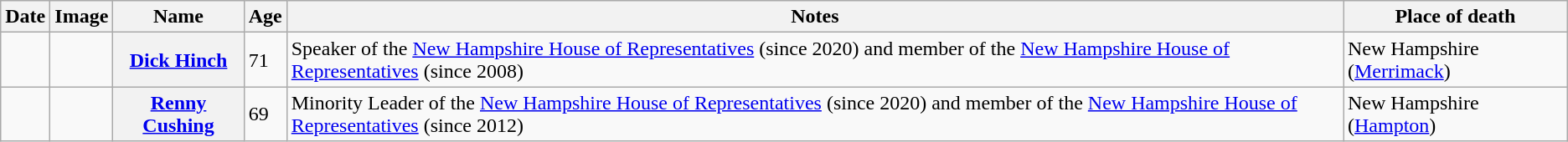<table class="wikitable sortable plainrowheaders">
<tr valign=bottom>
<th scope="col">Date</th>
<th scope="col">Image</th>
<th scope="col">Name</th>
<th scope="col">Age</th>
<th scope="col">Notes</th>
<th scope="col">Place of death</th>
</tr>
<tr>
<td></td>
<td></td>
<th scope="row"><a href='#'>Dick Hinch</a></th>
<td>71</td>
<td>Speaker of the <a href='#'>New Hampshire House of Representatives</a> (since 2020) and member of the <a href='#'>New Hampshire House of Representatives</a> (since 2008)</td>
<td>New Hampshire (<a href='#'>Merrimack</a>)</td>
</tr>
<tr>
<td></td>
<td></td>
<th scope="row"><a href='#'>Renny Cushing</a></th>
<td>69</td>
<td>Minority Leader of the <a href='#'>New Hampshire House of Representatives</a> (since 2020) and member of the <a href='#'>New Hampshire House of Representatives</a> (since 2012)</td>
<td>New Hampshire (<a href='#'>Hampton</a>)</td>
</tr>
</table>
